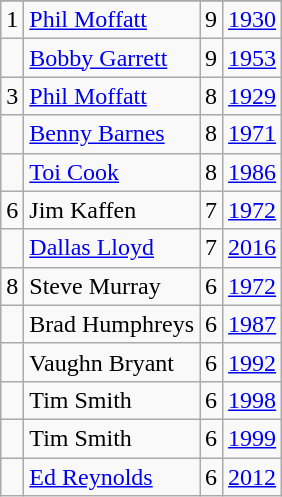<table class="wikitable">
<tr>
</tr>
<tr>
<td>1</td>
<td><a href='#'>Phil Moffatt</a></td>
<td>9</td>
<td><a href='#'>1930</a></td>
</tr>
<tr>
<td></td>
<td><a href='#'>Bobby Garrett</a></td>
<td>9</td>
<td><a href='#'>1953</a></td>
</tr>
<tr>
<td>3</td>
<td><a href='#'>Phil Moffatt</a></td>
<td>8</td>
<td><a href='#'>1929</a></td>
</tr>
<tr>
<td></td>
<td><a href='#'>Benny Barnes</a></td>
<td>8</td>
<td><a href='#'>1971</a></td>
</tr>
<tr>
<td></td>
<td><a href='#'>Toi Cook</a></td>
<td>8</td>
<td><a href='#'>1986</a></td>
</tr>
<tr>
<td>6</td>
<td>Jim Kaffen</td>
<td>7</td>
<td><a href='#'>1972</a></td>
</tr>
<tr>
<td></td>
<td><a href='#'>Dallas Lloyd</a></td>
<td>7</td>
<td><a href='#'>2016</a></td>
</tr>
<tr>
<td>8</td>
<td>Steve Murray</td>
<td>6</td>
<td><a href='#'>1972</a></td>
</tr>
<tr>
<td></td>
<td>Brad Humphreys</td>
<td>6</td>
<td><a href='#'>1987</a></td>
</tr>
<tr>
<td></td>
<td>Vaughn Bryant</td>
<td>6</td>
<td><a href='#'>1992</a></td>
</tr>
<tr>
<td></td>
<td>Tim Smith</td>
<td>6</td>
<td><a href='#'>1998</a></td>
</tr>
<tr>
<td></td>
<td>Tim Smith</td>
<td>6</td>
<td><a href='#'>1999</a></td>
</tr>
<tr>
<td></td>
<td><a href='#'>Ed Reynolds</a></td>
<td>6</td>
<td><a href='#'>2012</a></td>
</tr>
</table>
